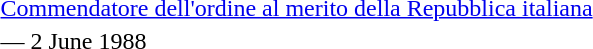<table>
<tr>
<td rowspan=2 style="width:60px; vertical-align:top;"></td>
<td><a href='#'>Commendatore dell'ordine al merito della Repubblica italiana</a></td>
</tr>
<tr>
<td>— 2 June 1988</td>
</tr>
</table>
